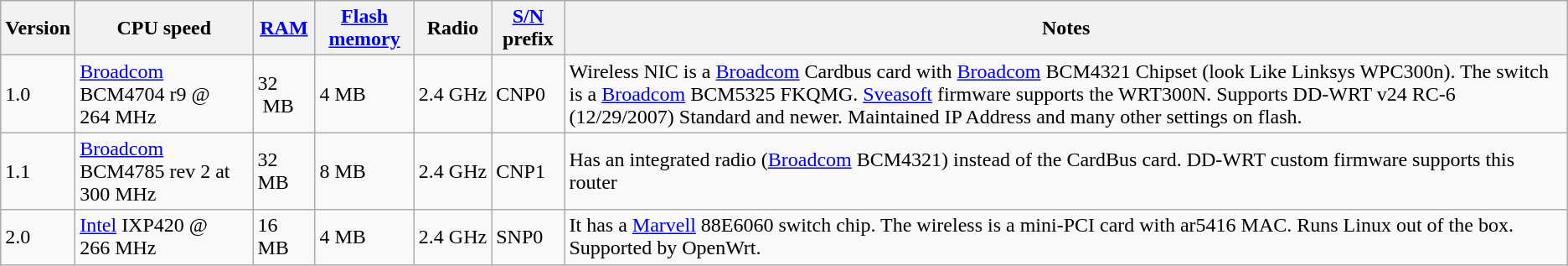<table class="wikitable">
<tr>
<th>Version</th>
<th>CPU speed</th>
<th><a href='#'>RAM</a></th>
<th><a href='#'>Flash memory</a></th>
<th>Radio</th>
<th><a href='#'>S/N</a> prefix</th>
<th>Notes</th>
</tr>
<tr>
<td>1.0</td>
<td><a href='#'>Broadcom</a> BCM4704 r9 @ 264 MHz</td>
<td>32  MB</td>
<td>4 MB</td>
<td>2.4 GHz</td>
<td>CNP0</td>
<td>Wireless NIC is a <a href='#'>Broadcom</a> Cardbus card with <a href='#'>Broadcom</a> BCM4321 Chipset (look Like Linksys WPC300n). The switch is a <a href='#'>Broadcom</a> BCM5325 FKQMG. <a href='#'>Sveasoft</a> firmware supports the WRT300N. Supports DD-WRT v24 RC-6 (12/29/2007) Standard and newer. Maintained IP Address and many other settings on flash.</td>
</tr>
<tr>
<td>1.1</td>
<td><a href='#'>Broadcom</a> BCM4785 rev 2 at 300 MHz</td>
<td>32 MB</td>
<td>8 MB</td>
<td>2.4 GHz</td>
<td>CNP1</td>
<td>Has an integrated radio (<a href='#'>Broadcom</a> BCM4321) instead of the CardBus card. DD-WRT custom firmware supports this router </td>
</tr>
<tr>
<td>2.0</td>
<td><a href='#'>Intel</a> IXP420 @ 266 MHz</td>
<td>16 MB</td>
<td>4 MB</td>
<td>2.4 GHz</td>
<td>SNP0</td>
<td>It has a <a href='#'>Marvell</a> 88E6060 switch chip. The wireless is a mini-PCI card with ar5416 MAC. Runs Linux out of the box. Supported by OpenWrt.</td>
</tr>
</table>
